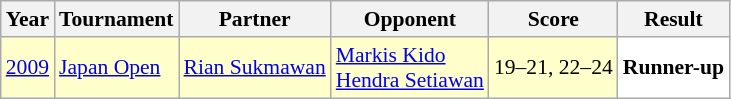<table class="sortable wikitable" style="font-size: 90%">
<tr>
<th>Year</th>
<th>Tournament</th>
<th>Partner</th>
<th>Opponent</th>
<th>Score</th>
<th>Result</th>
</tr>
<tr style="background:#FFFFCC">
<td align="center"><a href='#'>2009</a></td>
<td align="left"><a href='#'>Japan Open</a></td>
<td align="left"> <a href='#'>Rian Sukmawan</a></td>
<td align="left"> <a href='#'>Markis Kido</a> <br>  <a href='#'>Hendra Setiawan</a></td>
<td align="left">19–21, 22–24</td>
<td style="text-align:left; background:white"> <strong>Runner-up</strong></td>
</tr>
</table>
